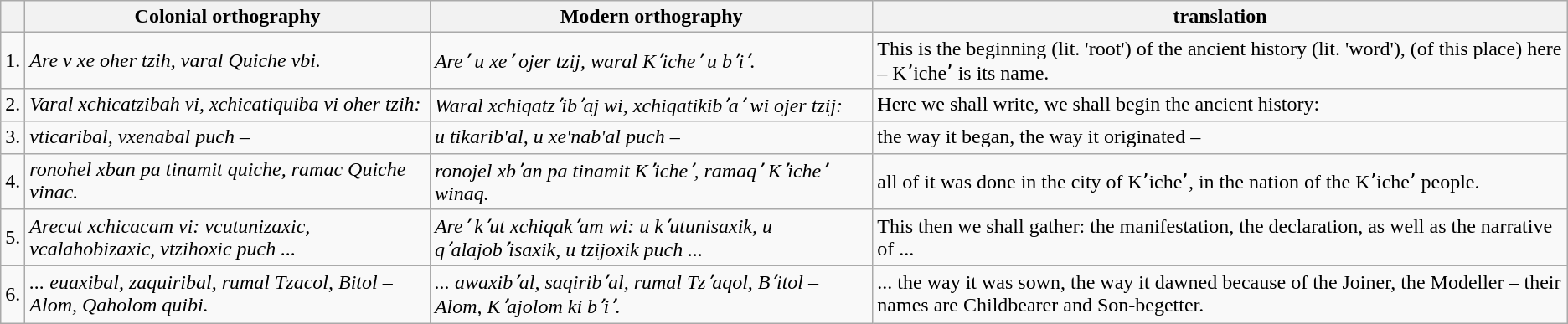<table class="wikitable">
<tr>
<th></th>
<th>Colonial orthography</th>
<th>Modern orthography</th>
<th>translation</th>
</tr>
<tr>
<td>1.</td>
<td><em>Are v xe oher tzih, varal Quiche vbi.</em></td>
<td><em>Areʼ u xeʼ ojer tzij, waral Kʼicheʼ u bʼiʼ.</em></td>
<td>This is the beginning (lit. 'root') of the ancient history (lit. 'word'), (of this place) here – Kʼicheʼ is its name.</td>
</tr>
<tr>
<td>2.</td>
<td><em>Varal xchicatzibah vi, xchicatiquiba vi oher tzih:</em></td>
<td><em>Waral xchiqatzʼibʼaj wi, xchiqatikibʼaʼ wi ojer tzij:</em></td>
<td>Here we shall write, we shall begin the ancient history:</td>
</tr>
<tr>
<td>3.</td>
<td><em>vticaribal, vxenabal puch –</em></td>
<td><em>u tikarib'al, u xe'nab'al puch –</em></td>
<td>the way it began, the way it originated –</td>
</tr>
<tr>
<td>4.</td>
<td><em>ronohel xban pa tinamit quiche, ramac Quiche vinac.</em></td>
<td><em>ronojel xbʼan pa tinamit Kʼicheʼ, ramaqʼ Kʼicheʼ winaq.</em></td>
<td>all of it was done in the city of Kʼicheʼ, in the nation of the Kʼicheʼ people.</td>
</tr>
<tr>
<td>5.</td>
<td><em>Arecut xchicacam vi: vcutunizaxic, vcalahobizaxic, vtzihoxic puch ...</em></td>
<td><em>Areʼ kʼut xchiqakʼam wi: u kʼutunisaxik, u qʼalajobʼisaxik, u tzijoxik puch ...</em></td>
<td>This then we shall gather: the manifestation, the declaration, as well as the narrative of ...</td>
</tr>
<tr>
<td>6.</td>
<td><em>... euaxibal, zaquiribal, rumal Tzacol, Bitol – Alom, Qaholom quibi.</em></td>
<td><em>... awaxibʼal, saqiribʼal, rumal Tzʼaqol, Bʼitol – Alom, Kʼajolom ki bʼiʼ.</em></td>
<td>... the way it was sown, the way it dawned because of the Joiner, the Modeller – their names are Childbearer and Son-begetter.</td>
</tr>
</table>
